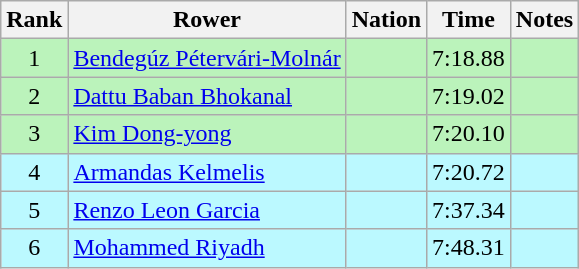<table class="wikitable sortable" style="text-align:center">
<tr>
<th>Rank</th>
<th>Rower</th>
<th>Nation</th>
<th>Time</th>
<th>Notes</th>
</tr>
<tr bgcolor=bbf3bb>
<td>1</td>
<td align=left><a href='#'>Bendegúz Pétervári-Molnár</a></td>
<td align=left></td>
<td>7:18.88</td>
<td></td>
</tr>
<tr bgcolor=bbf3bb>
<td>2</td>
<td align=left><a href='#'>Dattu Baban Bhokanal</a></td>
<td align=left></td>
<td>7:19.02</td>
<td></td>
</tr>
<tr bgcolor=bbf3bb>
<td>3</td>
<td align=left><a href='#'>Kim Dong-yong</a></td>
<td align=left></td>
<td>7:20.10</td>
<td></td>
</tr>
<tr bgcolor=bbf9ff>
<td>4</td>
<td align=left><a href='#'>Armandas Kelmelis</a></td>
<td align=left></td>
<td>7:20.72</td>
<td></td>
</tr>
<tr bgcolor=bbf9ff>
<td>5</td>
<td align=left><a href='#'>Renzo Leon Garcia</a></td>
<td align=left></td>
<td>7:37.34</td>
<td></td>
</tr>
<tr bgcolor=bbf9ff>
<td>6</td>
<td align=left><a href='#'>Mohammed Riyadh</a></td>
<td align=left></td>
<td>7:48.31</td>
<td></td>
</tr>
</table>
